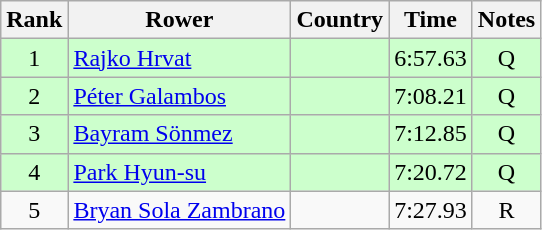<table class="wikitable" style="text-align:center">
<tr>
<th>Rank</th>
<th>Rower</th>
<th>Country</th>
<th>Time</th>
<th>Notes</th>
</tr>
<tr bgcolor=ccffcc>
<td>1</td>
<td align="left"><a href='#'>Rajko Hrvat</a></td>
<td align="left"></td>
<td>6:57.63</td>
<td>Q</td>
</tr>
<tr bgcolor=ccffcc>
<td>2</td>
<td align="left"><a href='#'>Péter Galambos</a></td>
<td align="left"></td>
<td>7:08.21</td>
<td>Q</td>
</tr>
<tr bgcolor=ccffcc>
<td>3</td>
<td align="left"><a href='#'>Bayram Sönmez</a></td>
<td align="left"></td>
<td>7:12.85</td>
<td>Q</td>
</tr>
<tr bgcolor=ccffcc>
<td>4</td>
<td align="left"><a href='#'>Park Hyun-su</a></td>
<td align="left"></td>
<td>7:20.72</td>
<td>Q</td>
</tr>
<tr>
<td>5</td>
<td align="left"><a href='#'>Bryan Sola Zambrano</a></td>
<td align="left"></td>
<td>7:27.93</td>
<td>R</td>
</tr>
</table>
